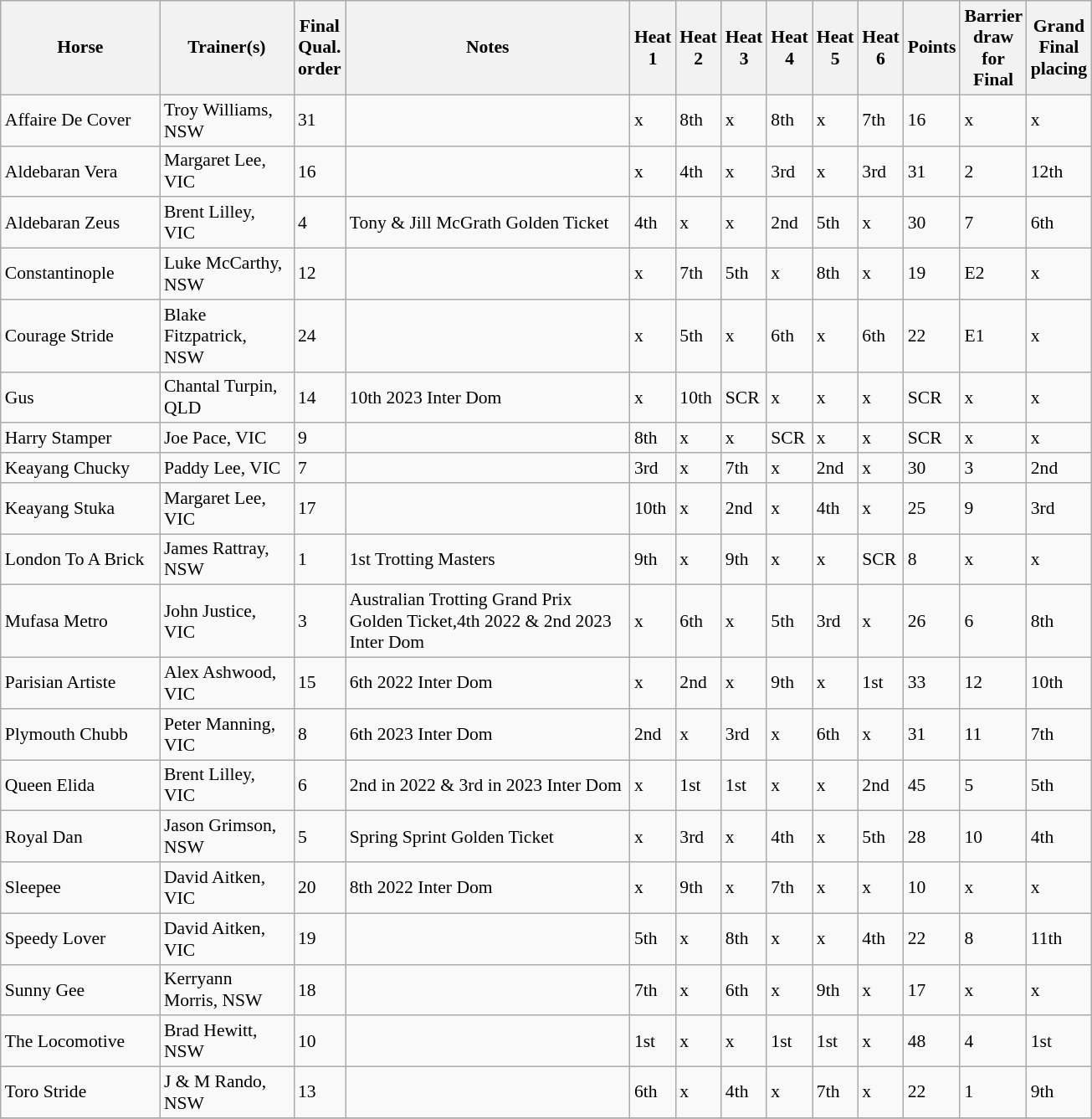<table class="wikitable sortable" style="font-size:90%">
<tr>
<th width="120px">Horse <br></th>
<th width="100px">Trainer(s)<br></th>
<th width="25px">Final Qual. order<br></th>
<th width="220px">Notes<br></th>
<th width="25px">Heat 1<br></th>
<th width="25px">Heat 2<br></th>
<th width="25px">Heat 3<br></th>
<th width="25px">Heat 4<br></th>
<th width="25px">Heat 5<br></th>
<th width="25px">Heat 6<br></th>
<th width="25px">Points<br></th>
<th width="25px">Barrier draw for Final<br></th>
<th width="25px">Grand Final placing</th>
</tr>
<tr>
<td>Affaire De Cover</td>
<td>Troy Williams, NSW</td>
<td>31</td>
<td></td>
<td>x</td>
<td>8th</td>
<td>x</td>
<td>8th</td>
<td>x</td>
<td>7th</td>
<td>16</td>
<td>x</td>
<td>x</td>
</tr>
<tr>
<td>Aldebaran Vera</td>
<td>Margaret Lee, VIC</td>
<td>16</td>
<td></td>
<td>x</td>
<td>4th</td>
<td>x</td>
<td>3rd</td>
<td>x</td>
<td>3rd</td>
<td>31</td>
<td>2</td>
<td>12th</td>
</tr>
<tr>
<td>Aldebaran Zeus</td>
<td>Brent Lilley, VIC</td>
<td>4</td>
<td>Tony & Jill McGrath Golden Ticket</td>
<td>4th</td>
<td>x</td>
<td>x</td>
<td>2nd</td>
<td>5th</td>
<td>x</td>
<td>30</td>
<td>7</td>
<td>6th</td>
</tr>
<tr>
<td>Constantinople</td>
<td>Luke McCarthy, NSW</td>
<td>12</td>
<td></td>
<td>x</td>
<td>7th</td>
<td>5th</td>
<td>x</td>
<td>8th</td>
<td>x</td>
<td>19</td>
<td>E2</td>
<td>x</td>
</tr>
<tr>
<td>Courage Stride</td>
<td>Blake Fitzpatrick, NSW</td>
<td>24</td>
<td></td>
<td>x</td>
<td>5th</td>
<td>x</td>
<td>6th</td>
<td>x</td>
<td>6th</td>
<td>22</td>
<td>E1</td>
<td>x</td>
</tr>
<tr>
<td>Gus</td>
<td>Chantal Turpin, QLD</td>
<td>14</td>
<td>10th 2023 Inter Dom</td>
<td>x</td>
<td>10th</td>
<td>SCR</td>
<td>x</td>
<td>x</td>
<td>x</td>
<td>SCR</td>
<td>x</td>
<td>x</td>
</tr>
<tr>
<td>Harry Stamper</td>
<td>Joe Pace, VIC</td>
<td>9</td>
<td></td>
<td>8th</td>
<td>x</td>
<td>x</td>
<td>SCR</td>
<td>x</td>
<td>x</td>
<td>SCR</td>
<td>x</td>
<td>x</td>
</tr>
<tr>
<td>Keayang Chucky</td>
<td>Paddy Lee, VIC</td>
<td>7</td>
<td></td>
<td>3rd</td>
<td>x</td>
<td>7th</td>
<td>x</td>
<td>2nd</td>
<td>x</td>
<td>30</td>
<td>3</td>
<td>2nd</td>
</tr>
<tr>
<td>Keayang Stuka</td>
<td>Margaret Lee, VIC</td>
<td>17</td>
<td></td>
<td>10th</td>
<td>x</td>
<td>2nd</td>
<td>x</td>
<td>4th</td>
<td>x</td>
<td>25</td>
<td>9</td>
<td>3rd</td>
</tr>
<tr>
<td>London To A Brick</td>
<td>James Rattray, NSW</td>
<td>1</td>
<td>1st Trotting Masters</td>
<td>9th</td>
<td>x</td>
<td>9th</td>
<td>x</td>
<td>x</td>
<td>SCR</td>
<td>8</td>
<td>x</td>
<td>x</td>
</tr>
<tr>
<td>Mufasa Metro</td>
<td>John Justice, VIC</td>
<td>3</td>
<td>Australian Trotting Grand Prix Golden Ticket,4th 2022 & 2nd 2023 Inter Dom</td>
<td>x</td>
<td>6th</td>
<td>x</td>
<td>5th</td>
<td>3rd</td>
<td>x</td>
<td>26</td>
<td>6</td>
<td>8th</td>
</tr>
<tr>
<td>Parisian Artiste</td>
<td>Alex Ashwood, VIC</td>
<td>15</td>
<td>6th 2022 Inter Dom</td>
<td>x</td>
<td>2nd</td>
<td>x</td>
<td>9th</td>
<td>x</td>
<td>1st</td>
<td>33</td>
<td>12</td>
<td>10th</td>
</tr>
<tr>
<td>Plymouth Chubb</td>
<td>Peter Manning, VIC</td>
<td>8</td>
<td>6th 2023 Inter Dom</td>
<td>2nd</td>
<td>x</td>
<td>3rd</td>
<td>x</td>
<td>6th</td>
<td>x</td>
<td>31</td>
<td>11</td>
<td>7th</td>
</tr>
<tr>
<td>Queen Elida</td>
<td>Brent Lilley, VIC</td>
<td>6</td>
<td>2nd in 2022 & 3rd in 2023 Inter Dom</td>
<td>x</td>
<td>1st</td>
<td>1st</td>
<td>x</td>
<td>x</td>
<td>2nd</td>
<td>45</td>
<td>5</td>
<td>5th</td>
</tr>
<tr>
<td>Royal Dan</td>
<td>Jason Grimson, NSW</td>
<td>5</td>
<td>Spring Sprint Golden Ticket</td>
<td>x</td>
<td>3rd</td>
<td>x</td>
<td>4th</td>
<td>x</td>
<td>5th</td>
<td>28</td>
<td>10</td>
<td>4th</td>
</tr>
<tr>
<td>Sleepee</td>
<td>David Aitken, VIC</td>
<td>20</td>
<td>8th 2022 Inter Dom</td>
<td>x</td>
<td>9th</td>
<td>x</td>
<td>7th</td>
<td>x</td>
<td>x</td>
<td>10</td>
<td>x</td>
<td>x</td>
</tr>
<tr>
<td>Speedy Lover</td>
<td>David Aitken, VIC</td>
<td>19</td>
<td></td>
<td>5th</td>
<td>x</td>
<td>8th</td>
<td>x</td>
<td>x</td>
<td>4th</td>
<td>22</td>
<td>8</td>
<td>11th</td>
</tr>
<tr>
<td>Sunny Gee</td>
<td>Kerryann Morris, NSW</td>
<td>18</td>
<td></td>
<td>7th</td>
<td>x</td>
<td>6th</td>
<td>x</td>
<td>9th</td>
<td>x</td>
<td>17</td>
<td>x</td>
<td>x</td>
</tr>
<tr>
<td>The Locomotive</td>
<td>Brad Hewitt, NSW</td>
<td>10</td>
<td></td>
<td>1st</td>
<td>x</td>
<td>x</td>
<td>1st</td>
<td>1st</td>
<td>x</td>
<td>48</td>
<td>4</td>
<td>1st</td>
</tr>
<tr>
<td>Toro Stride</td>
<td>J & M Rando, NSW</td>
<td>13</td>
<td></td>
<td>6th</td>
<td>x</td>
<td>4th</td>
<td>x</td>
<td>7th</td>
<td>x</td>
<td>22</td>
<td>1</td>
<td>9th</td>
</tr>
<tr>
</tr>
</table>
